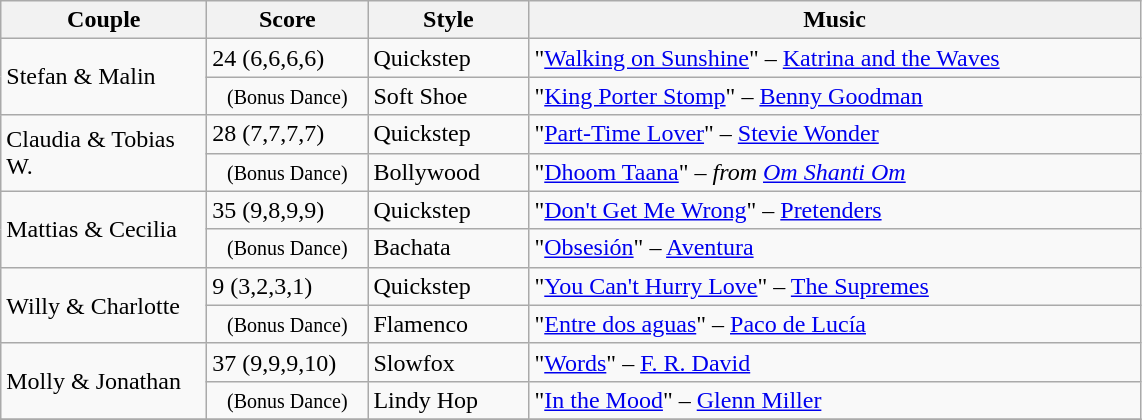<table class="wikitable">
<tr>
<th width="130">Couple</th>
<th width="100">Score</th>
<th width="100">Style</th>
<th width="400">Music</th>
</tr>
<tr>
<td rowspan="2">Stefan & Malin</td>
<td>24 (6,6,6,6)</td>
<td>Quickstep</td>
<td>"<a href='#'>Walking on Sunshine</a>" – <a href='#'>Katrina and the Waves</a></td>
</tr>
<tr>
<td align="center"><small>(Bonus Dance)</small></td>
<td>Soft Shoe</td>
<td>"<a href='#'>King Porter Stomp</a>" – <a href='#'>Benny Goodman</a></td>
</tr>
<tr>
<td rowspan="2">Claudia & Tobias W.</td>
<td>28 (7,7,7,7)</td>
<td>Quickstep</td>
<td>"<a href='#'>Part-Time Lover</a>" – <a href='#'>Stevie Wonder</a></td>
</tr>
<tr>
<td align="center"><small>(Bonus Dance)</small></td>
<td>Bollywood</td>
<td>"<a href='#'>Dhoom Taana</a>" – <em>from <a href='#'>Om Shanti Om</a></em></td>
</tr>
<tr>
<td rowspan="2">Mattias & Cecilia</td>
<td>35 (9,8,9,9)</td>
<td>Quickstep</td>
<td>"<a href='#'>Don't Get Me Wrong</a>" – <a href='#'>Pretenders</a></td>
</tr>
<tr>
<td align="center"><small>(Bonus Dance)</small></td>
<td>Bachata</td>
<td>"<a href='#'>Obsesión</a>" – <a href='#'>Aventura</a></td>
</tr>
<tr>
<td rowspan="2">Willy & Charlotte</td>
<td>9 (3,2,3,1)</td>
<td>Quickstep</td>
<td>"<a href='#'>You Can't Hurry Love</a>" – <a href='#'>The Supremes</a></td>
</tr>
<tr>
<td align="center"><small>(Bonus Dance)</small></td>
<td>Flamenco</td>
<td>"<a href='#'>Entre dos aguas</a>" – <a href='#'>Paco de Lucía</a></td>
</tr>
<tr>
<td rowspan="2">Molly & Jonathan</td>
<td>37 (9,9,9,10)</td>
<td>Slowfox</td>
<td>"<a href='#'>Words</a>" – <a href='#'>F. R. David</a></td>
</tr>
<tr>
<td align="center"><small>(Bonus Dance)</small></td>
<td>Lindy Hop</td>
<td>"<a href='#'>In the Mood</a>" – <a href='#'>Glenn Miller</a></td>
</tr>
<tr>
</tr>
</table>
